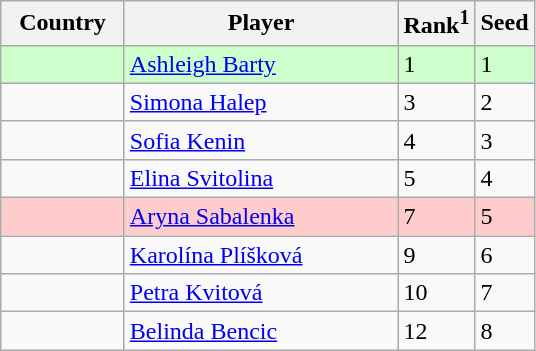<table class=wikitable>
<tr>
<th width="75">Country</th>
<th width="175">Player</th>
<th>Rank<sup>1</sup></th>
<th>Seed</th>
</tr>
<tr style="background:#cfc;">
<td></td>
<td><a href='#'>Ashleigh Barty</a></td>
<td>1</td>
<td>1</td>
</tr>
<tr>
<td></td>
<td><a href='#'>Simona Halep</a></td>
<td>3</td>
<td>2</td>
</tr>
<tr>
<td></td>
<td><a href='#'>Sofia Kenin</a></td>
<td>4</td>
<td>3</td>
</tr>
<tr>
<td></td>
<td><a href='#'>Elina Svitolina</a></td>
<td>5</td>
<td>4</td>
</tr>
<tr style="background:#fcc;">
<td></td>
<td><a href='#'>Aryna Sabalenka</a></td>
<td>7</td>
<td>5</td>
</tr>
<tr>
<td></td>
<td><a href='#'>Karolína Plíšková</a></td>
<td>9</td>
<td>6</td>
</tr>
<tr>
<td></td>
<td><a href='#'>Petra Kvitová</a></td>
<td>10</td>
<td>7</td>
</tr>
<tr>
<td></td>
<td><a href='#'>Belinda Bencic</a></td>
<td>12</td>
<td>8</td>
</tr>
</table>
